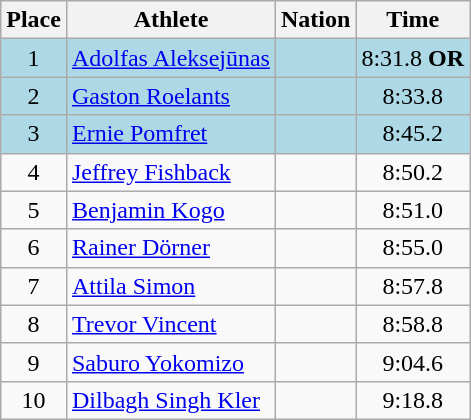<table class=wikitable>
<tr>
<th>Place</th>
<th>Athlete</th>
<th>Nation</th>
<th>Time</th>
</tr>
<tr align=center bgcolor=lightblue>
<td>1</td>
<td align=left><a href='#'>Adolfas Aleksejūnas</a></td>
<td align=left></td>
<td>8:31.8 <strong>OR</strong></td>
</tr>
<tr align=center bgcolor=lightblue>
<td>2</td>
<td align=left><a href='#'>Gaston Roelants</a></td>
<td align=left></td>
<td>8:33.8</td>
</tr>
<tr align=center bgcolor=lightblue>
<td>3</td>
<td align=left><a href='#'>Ernie Pomfret</a></td>
<td align=left></td>
<td>8:45.2</td>
</tr>
<tr align=center>
<td>4</td>
<td align=left><a href='#'>Jeffrey Fishback</a></td>
<td align=left></td>
<td>8:50.2</td>
</tr>
<tr align=center>
<td>5</td>
<td align=left><a href='#'>Benjamin Kogo</a></td>
<td align=left></td>
<td>8:51.0</td>
</tr>
<tr align=center>
<td>6</td>
<td align=left><a href='#'>Rainer Dörner</a></td>
<td align=left></td>
<td>8:55.0</td>
</tr>
<tr align=center>
<td>7</td>
<td align=left><a href='#'>Attila Simon</a></td>
<td align=left></td>
<td>8:57.8</td>
</tr>
<tr align=center>
<td>8</td>
<td align=left><a href='#'>Trevor Vincent</a></td>
<td align=left></td>
<td>8:58.8</td>
</tr>
<tr align=center>
<td>9</td>
<td align=left><a href='#'>Saburo Yokomizo</a></td>
<td align=left></td>
<td>9:04.6</td>
</tr>
<tr align=center>
<td>10</td>
<td align=left><a href='#'>Dilbagh Singh Kler</a></td>
<td align=left></td>
<td>9:18.8</td>
</tr>
</table>
